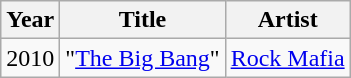<table class="wikitable">
<tr>
<th>Year</th>
<th>Title</th>
<th>Artist</th>
</tr>
<tr>
<td>2010</td>
<td>"<a href='#'>The Big Bang</a>"</td>
<td><a href='#'>Rock Mafia</a></td>
</tr>
</table>
